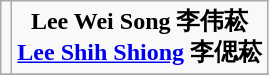<table class="wikitable" style="text-align:center">
<tr>
<td><div></div></td>
<td><strong>Lee Wei Song 李伟菘</strong> <br> <strong><a href='#'>Lee Shih Shiong</a> 李偲菘</strong></td>
</tr>
<tr>
</tr>
</table>
